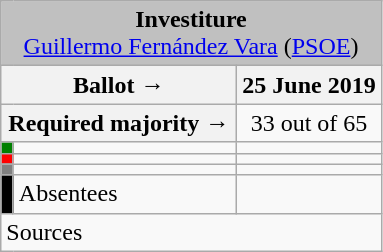<table class="wikitable" style="text-align:center;">
<tr>
<td colspan="3" align="center" bgcolor="#C0C0C0"><strong>Investiture</strong><br><a href='#'>Guillermo Fernández Vara</a> (<a href='#'>PSOE</a>)</td>
</tr>
<tr>
<th colspan="2" width="150px">Ballot →</th>
<th>25 June 2019</th>
</tr>
<tr>
<th colspan="2">Required majority →</th>
<td>33 out of 65 </td>
</tr>
<tr>
<th width="1px" style="background:green;"></th>
<td align="left"></td>
<td></td>
</tr>
<tr>
<th style="color:inherit;background:red;"></th>
<td align="left"></td>
<td></td>
</tr>
<tr>
<th style="color:inherit;background:gray;"></th>
<td align="left"></td>
<td></td>
</tr>
<tr>
<th style="color:inherit;background:black;"></th>
<td align="left"><span>Absentees</span></td>
<td></td>
</tr>
<tr>
<td align="left" colspan="3">Sources</td>
</tr>
</table>
